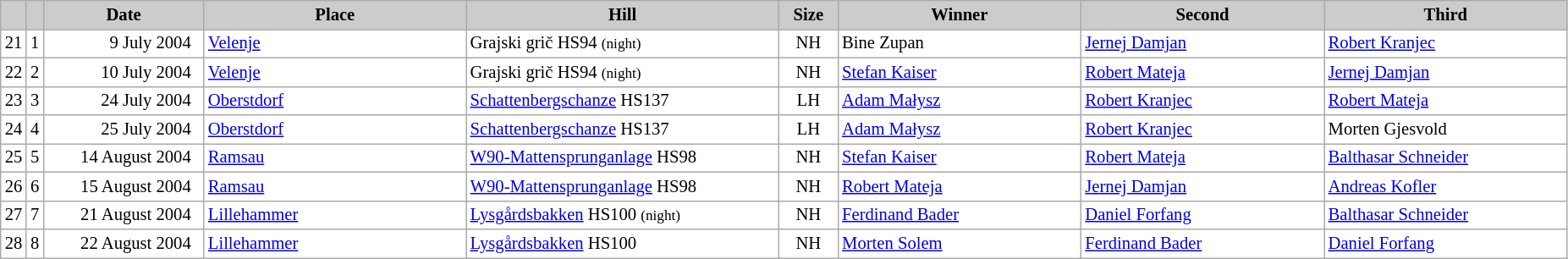<table class="wikitable plainrowheaders" style="background:#fff; font-size:86%; line-height:16px; border:grey solid 1px; border-collapse:collapse;">
<tr style="background:#ccc; text-align:center;">
<th scope="col" style="background:#ccc; width=20 px;"></th>
<th scope="col" style="background:#ccc; width=30 px;"></th>
<th scope="col" style="background:#ccc; width:120px;">Date</th>
<th scope="col" style="background:#ccc; width:200px;">Place</th>
<th scope="col" style="background:#ccc; width:240px;">Hill</th>
<th scope="col" style="background:#ccc; width:40px;">Size</th>
<th scope="col" style="background:#ccc; width:185px;">Winner</th>
<th scope="col" style="background:#ccc; width:185px;">Second</th>
<th scope="col" style="background:#ccc; width:185px;">Third</th>
</tr>
<tr>
<td align=center>21</td>
<td align=center>1</td>
<td align=right>9 July 2004  </td>
<td> <a href='#'>Velenje</a></td>
<td>Grajski grič HS94 <small>(night)</small></td>
<td align=center>NH</td>
<td> Bine Zupan</td>
<td> <a href='#'>Jernej Damjan</a></td>
<td> <a href='#'>Robert Kranjec</a></td>
</tr>
<tr>
<td align=center>22</td>
<td align=center>2</td>
<td align=right>10 July 2004  </td>
<td> <a href='#'>Velenje</a></td>
<td>Grajski grič HS94 <small>(night)</small></td>
<td align=center>NH</td>
<td> <a href='#'>Stefan Kaiser</a></td>
<td> <a href='#'>Robert Mateja</a></td>
<td> <a href='#'>Jernej Damjan</a></td>
</tr>
<tr>
<td align=center>23</td>
<td align=center>3</td>
<td align=right>24 July 2004  </td>
<td> <a href='#'>Oberstdorf</a></td>
<td><a href='#'>Schattenbergschanze</a> HS137</td>
<td align=center>LH</td>
<td> <a href='#'>Adam Małysz</a></td>
<td> <a href='#'>Robert Kranjec</a></td>
<td> <a href='#'>Robert Mateja</a></td>
</tr>
<tr>
<td align=center>24</td>
<td align=center>4</td>
<td align=right>25 July 2004  </td>
<td> <a href='#'>Oberstdorf</a></td>
<td><a href='#'>Schattenbergschanze</a> HS137</td>
<td align=center>LH</td>
<td> <a href='#'>Adam Małysz</a></td>
<td> <a href='#'>Robert Kranjec</a></td>
<td> Morten Gjesvold</td>
</tr>
<tr>
<td align=center>25</td>
<td align=center>5</td>
<td align=right>14 August 2004  </td>
<td> <a href='#'>Ramsau</a></td>
<td><a href='#'>W90-Mattensprunganlage</a> HS98</td>
<td align=center>NH</td>
<td> <a href='#'>Stefan Kaiser</a></td>
<td> <a href='#'>Robert Mateja</a></td>
<td> <a href='#'>Balthasar Schneider</a></td>
</tr>
<tr>
<td align=center>26</td>
<td align=center>6</td>
<td align=right>15 August 2004  </td>
<td> <a href='#'>Ramsau</a></td>
<td><a href='#'>W90-Mattensprunganlage</a> HS98</td>
<td align=center>NH</td>
<td> <a href='#'>Robert Mateja</a></td>
<td> <a href='#'>Jernej Damjan</a></td>
<td> <a href='#'>Andreas Kofler</a></td>
</tr>
<tr>
<td align=center>27</td>
<td align=center>7</td>
<td align=right>21 August 2004  </td>
<td> <a href='#'>Lillehammer</a></td>
<td><a href='#'>Lysgårdsbakken</a> HS100 <small>(night)</small></td>
<td align=center>NH</td>
<td> <a href='#'>Ferdinand Bader</a></td>
<td> <a href='#'>Daniel Forfang</a></td>
<td> <a href='#'>Balthasar Schneider</a></td>
</tr>
<tr>
<td align=center>28</td>
<td align=center>8</td>
<td align=right>22 August 2004  </td>
<td> <a href='#'>Lillehammer</a></td>
<td><a href='#'>Lysgårdsbakken</a> HS100</td>
<td align=center>NH</td>
<td> <a href='#'>Morten Solem</a></td>
<td> <a href='#'>Ferdinand Bader</a></td>
<td> <a href='#'>Daniel Forfang</a></td>
</tr>
</table>
